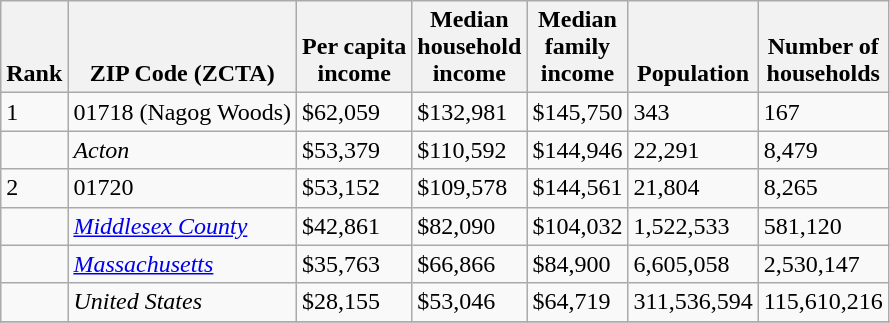<table class="wikitable sortable">
<tr valign=bottom>
<th>Rank</th>
<th>ZIP Code (ZCTA)</th>
<th>Per capita<br>income</th>
<th>Median<br>household<br>income</th>
<th>Median<br>family<br>income</th>
<th>Population</th>
<th>Number of<br>households</th>
</tr>
<tr>
<td>1</td>
<td>01718 (Nagog Woods)</td>
<td>$62,059</td>
<td>$132,981</td>
<td>$145,750</td>
<td>343</td>
<td>167</td>
</tr>
<tr>
<td></td>
<td><em>Acton</em></td>
<td>$53,379</td>
<td>$110,592</td>
<td>$144,946</td>
<td>22,291</td>
<td>8,479</td>
</tr>
<tr>
<td>2</td>
<td>01720</td>
<td>$53,152</td>
<td>$109,578</td>
<td>$144,561</td>
<td>21,804</td>
<td>8,265</td>
</tr>
<tr>
<td></td>
<td><em><a href='#'>Middlesex County</a></em></td>
<td>$42,861</td>
<td>$82,090</td>
<td>$104,032</td>
<td>1,522,533</td>
<td>581,120</td>
</tr>
<tr>
<td></td>
<td><em><a href='#'>Massachusetts</a></em></td>
<td>$35,763</td>
<td>$66,866</td>
<td>$84,900</td>
<td>6,605,058</td>
<td>2,530,147</td>
</tr>
<tr>
<td></td>
<td><em>United States</em></td>
<td>$28,155</td>
<td>$53,046</td>
<td>$64,719</td>
<td>311,536,594</td>
<td>115,610,216</td>
</tr>
<tr>
</tr>
</table>
